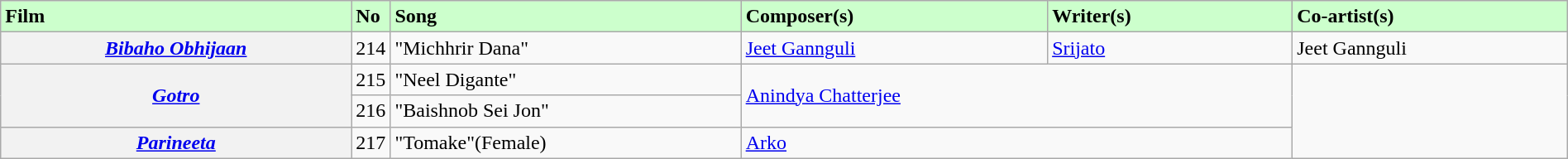<table class="wikitable plainrowheaders" style="width:100%; textcolor:#000">
<tr style="background:#cfc; text-align:"center;">
<td scope="col" style="width:23%;"><strong>Film</strong></td>
<td><strong>No</strong></td>
<td scope="col" style="width:23%;"><strong>Song</strong></td>
<td scope="col" style="width:20%;"><strong>Composer(s)</strong></td>
<td scope="col" style="width:16%;"><strong>Writer(s)</strong></td>
<td scope="col" style="width:18%;"><strong>Co-artist(s)</strong></td>
</tr>
<tr>
<th scope="row"><em><a href='#'>Bibaho Obhijaan</a></em></th>
<td>214</td>
<td>"Michhrir Dana"</td>
<td><a href='#'>Jeet Gannguli</a></td>
<td><a href='#'>Srijato</a></td>
<td>Jeet Gannguli</td>
</tr>
<tr>
<th scope="row" rowspan="2"><em><a href='#'>Gotro</a></em></th>
<td>215</td>
<td>"Neel Digante"</td>
<td colspan="2" rowspan="2"><a href='#'>Anindya Chatterjee</a></td>
<td rowspan="3"></td>
</tr>
<tr>
<td>216</td>
<td>"Baishnob Sei Jon"</td>
</tr>
<tr>
<th scope="row"><em><a href='#'>Parineeta</a></em></th>
<td>217</td>
<td>"Tomake"(Female)</td>
<td colspan="2"><a href='#'>Arko</a></td>
</tr>
</table>
